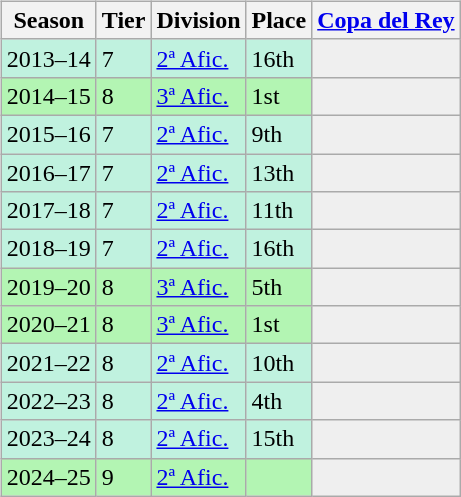<table>
<tr>
<td valign="top" width=0%><br><table class="wikitable">
<tr style="background:#f0f6fa;">
<th>Season</th>
<th>Tier</th>
<th>Division</th>
<th>Place</th>
<th><a href='#'>Copa del Rey</a></th>
</tr>
<tr>
<td style="background:#C0F2DF;">2013–14</td>
<td style="background:#C0F2DF;">7</td>
<td style="background:#C0F2DF;"><a href='#'>2ª Afic.</a></td>
<td style="background:#C0F2DF;">16th</td>
<th style="background:#efefef;"></th>
</tr>
<tr>
<td style="background:#B3F5B3;">2014–15</td>
<td style="background:#B3F5B3;">8</td>
<td style="background:#B3F5B3;"><a href='#'>3ª Afic.</a></td>
<td style="background:#B3F5B3;">1st</td>
<th style="background:#efefef;"></th>
</tr>
<tr>
<td style="background:#C0F2DF;">2015–16</td>
<td style="background:#C0F2DF;">7</td>
<td style="background:#C0F2DF;"><a href='#'>2ª Afic.</a></td>
<td style="background:#C0F2DF;">9th</td>
<th style="background:#efefef;"></th>
</tr>
<tr>
<td style="background:#C0F2DF;">2016–17</td>
<td style="background:#C0F2DF;">7</td>
<td style="background:#C0F2DF;"><a href='#'>2ª Afic.</a></td>
<td style="background:#C0F2DF;">13th</td>
<th style="background:#efefef;"></th>
</tr>
<tr>
<td style="background:#C0F2DF;">2017–18</td>
<td style="background:#C0F2DF;">7</td>
<td style="background:#C0F2DF;"><a href='#'>2ª Afic.</a></td>
<td style="background:#C0F2DF;">11th</td>
<th style="background:#efefef;"></th>
</tr>
<tr>
<td style="background:#C0F2DF;">2018–19</td>
<td style="background:#C0F2DF;">7</td>
<td style="background:#C0F2DF;"><a href='#'>2ª Afic.</a></td>
<td style="background:#C0F2DF;">16th</td>
<th style="background:#efefef;"></th>
</tr>
<tr>
<td style="background:#B3F5B3;">2019–20</td>
<td style="background:#B3F5B3;">8</td>
<td style="background:#B3F5B3;"><a href='#'>3ª Afic.</a></td>
<td style="background:#B3F5B3;">5th</td>
<th style="background:#efefef;"></th>
</tr>
<tr>
<td style="background:#B3F5B3;">2020–21</td>
<td style="background:#B3F5B3;">8</td>
<td style="background:#B3F5B3;"><a href='#'>3ª Afic.</a></td>
<td style="background:#B3F5B3;">1st</td>
<th style="background:#efefef;"></th>
</tr>
<tr>
<td style="background:#C0F2DF;">2021–22</td>
<td style="background:#C0F2DF;">8</td>
<td style="background:#C0F2DF;"><a href='#'>2ª Afic.</a></td>
<td style="background:#C0F2DF;">10th</td>
<th style="background:#efefef;"></th>
</tr>
<tr>
<td style="background:#C0F2DF;">2022–23</td>
<td style="background:#C0F2DF;">8</td>
<td style="background:#C0F2DF;"><a href='#'>2ª Afic.</a></td>
<td style="background:#C0F2DF;">4th</td>
<th style="background:#efefef;"></th>
</tr>
<tr>
<td style="background:#C0F2DF;">2023–24</td>
<td style="background:#C0F2DF;">8</td>
<td style="background:#C0F2DF;"><a href='#'>2ª Afic.</a></td>
<td style="background:#C0F2DF;">15th</td>
<th style="background:#efefef;"></th>
</tr>
<tr>
<td style="background:#B3F5B3;">2024–25</td>
<td style="background:#B3F5B3;">9</td>
<td style="background:#B3F5B3;"><a href='#'>2ª Afic.</a></td>
<td style="background:#B3F5B3;"></td>
<th style="background:#efefef;"></th>
</tr>
</table>
</td>
</tr>
</table>
